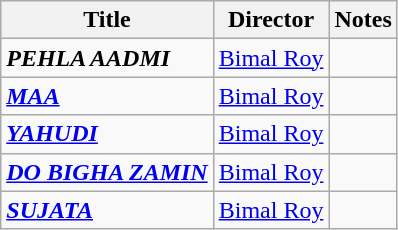<table class="wikitable">
<tr>
<th>Title</th>
<th>Director</th>
<th>Notes</th>
</tr>
<tr>
<td><strong><em>PEHLA AADMI</em></strong></td>
<td><a href='#'>Bimal Roy</a></td>
<td></td>
</tr>
<tr>
<td><a href='#'><strong><em>MAA</em></strong></a></td>
<td><a href='#'>Bimal Roy</a></td>
<td></td>
</tr>
<tr>
<td><a href='#'><strong><em>YAHUDI</em></strong></a></td>
<td><a href='#'>Bimal Roy</a></td>
<td></td>
</tr>
<tr>
<td><a href='#'><strong><em>DO BIGHA ZAMIN</em></strong></a></td>
<td><a href='#'>Bimal Roy</a></td>
<td></td>
</tr>
<tr>
<td><a href='#'><strong><em>SUJATA</em></strong></a></td>
<td><a href='#'>Bimal Roy</a></td>
<td></td>
</tr>
</table>
